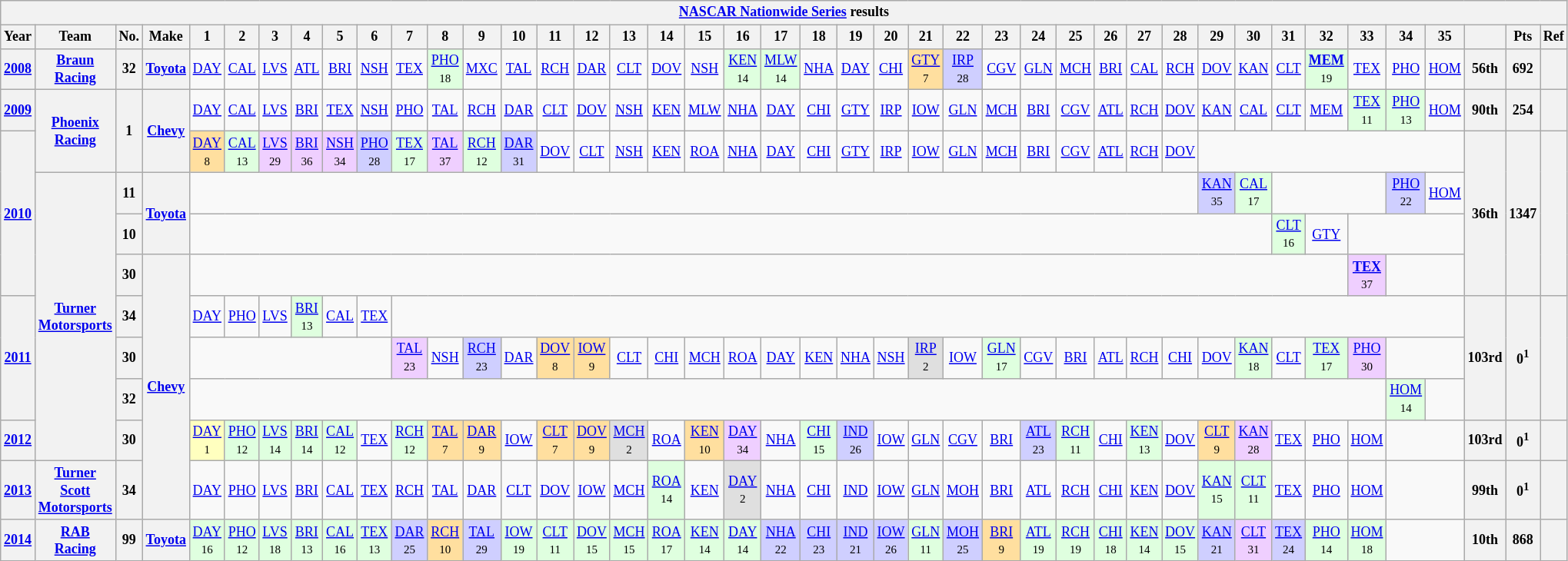<table class="wikitable" style="text-align:center; font-size:75%">
<tr>
<th colspan=42><a href='#'>NASCAR Nationwide Series</a> results</th>
</tr>
<tr>
<th>Year</th>
<th>Team</th>
<th>No.</th>
<th>Make</th>
<th>1</th>
<th>2</th>
<th>3</th>
<th>4</th>
<th>5</th>
<th>6</th>
<th>7</th>
<th>8</th>
<th>9</th>
<th>10</th>
<th>11</th>
<th>12</th>
<th>13</th>
<th>14</th>
<th>15</th>
<th>16</th>
<th>17</th>
<th>18</th>
<th>19</th>
<th>20</th>
<th>21</th>
<th>22</th>
<th>23</th>
<th>24</th>
<th>25</th>
<th>26</th>
<th>27</th>
<th>28</th>
<th>29</th>
<th>30</th>
<th>31</th>
<th>32</th>
<th>33</th>
<th>34</th>
<th>35</th>
<th></th>
<th>Pts</th>
<th>Ref</th>
</tr>
<tr>
<th><a href='#'>2008</a></th>
<th><a href='#'>Braun Racing</a></th>
<th>32</th>
<th><a href='#'>Toyota</a></th>
<td><a href='#'>DAY</a></td>
<td><a href='#'>CAL</a></td>
<td><a href='#'>LVS</a></td>
<td><a href='#'>ATL</a></td>
<td><a href='#'>BRI</a></td>
<td><a href='#'>NSH</a></td>
<td><a href='#'>TEX</a></td>
<td style="background:#DFFFDF;"><a href='#'>PHO</a><br><small>18</small></td>
<td><a href='#'>MXC</a></td>
<td><a href='#'>TAL</a></td>
<td><a href='#'>RCH</a></td>
<td><a href='#'>DAR</a></td>
<td><a href='#'>CLT</a></td>
<td><a href='#'>DOV</a></td>
<td><a href='#'>NSH</a></td>
<td style="background:#DFFFDF;"><a href='#'>KEN</a><br><small>14</small></td>
<td style="background:#DFFFDF;"><a href='#'>MLW</a><br><small>14</small></td>
<td><a href='#'>NHA</a></td>
<td><a href='#'>DAY</a></td>
<td><a href='#'>CHI</a></td>
<td style="background:#FFDF9F;"><a href='#'>GTY</a><br><small>7</small></td>
<td style="background:#CFCFFF;"><a href='#'>IRP</a><br><small>28</small></td>
<td><a href='#'>CGV</a></td>
<td><a href='#'>GLN</a></td>
<td><a href='#'>MCH</a></td>
<td><a href='#'>BRI</a></td>
<td><a href='#'>CAL</a></td>
<td><a href='#'>RCH</a></td>
<td><a href='#'>DOV</a></td>
<td><a href='#'>KAN</a></td>
<td><a href='#'>CLT</a></td>
<td style="background:#DFFFDF;"><strong><a href='#'>MEM</a></strong><br><small>19</small></td>
<td><a href='#'>TEX</a></td>
<td><a href='#'>PHO</a></td>
<td><a href='#'>HOM</a></td>
<th>56th</th>
<th>692</th>
<th></th>
</tr>
<tr>
<th><a href='#'>2009</a></th>
<th rowspan=2><a href='#'>Phoenix Racing</a></th>
<th rowspan=2>1</th>
<th rowspan=2><a href='#'>Chevy</a></th>
<td><a href='#'>DAY</a></td>
<td><a href='#'>CAL</a></td>
<td><a href='#'>LVS</a></td>
<td><a href='#'>BRI</a></td>
<td><a href='#'>TEX</a></td>
<td><a href='#'>NSH</a></td>
<td><a href='#'>PHO</a></td>
<td><a href='#'>TAL</a></td>
<td><a href='#'>RCH</a></td>
<td><a href='#'>DAR</a></td>
<td><a href='#'>CLT</a></td>
<td><a href='#'>DOV</a></td>
<td><a href='#'>NSH</a></td>
<td><a href='#'>KEN</a></td>
<td><a href='#'>MLW</a></td>
<td><a href='#'>NHA</a></td>
<td><a href='#'>DAY</a></td>
<td><a href='#'>CHI</a></td>
<td><a href='#'>GTY</a></td>
<td><a href='#'>IRP</a></td>
<td><a href='#'>IOW</a></td>
<td><a href='#'>GLN</a></td>
<td><a href='#'>MCH</a></td>
<td><a href='#'>BRI</a></td>
<td><a href='#'>CGV</a></td>
<td><a href='#'>ATL</a></td>
<td><a href='#'>RCH</a></td>
<td><a href='#'>DOV</a></td>
<td><a href='#'>KAN</a></td>
<td><a href='#'>CAL</a></td>
<td><a href='#'>CLT</a></td>
<td><a href='#'>MEM</a></td>
<td style="background:#DFFFDF;"><a href='#'>TEX</a><br><small>11</small></td>
<td style="background:#DFFFDF;"><a href='#'>PHO</a><br><small>13</small></td>
<td><a href='#'>HOM</a></td>
<th>90th</th>
<th>254</th>
<th></th>
</tr>
<tr>
<th rowspan=4><a href='#'>2010</a></th>
<td style="background:#FFDF9F;"><a href='#'>DAY</a><br><small>8</small></td>
<td style="background:#DFFFDF;"><a href='#'>CAL</a><br><small>13</small></td>
<td style="background:#EFCFFF;"><a href='#'>LVS</a><br><small>29</small></td>
<td style="background:#EFCFFF;"><a href='#'>BRI</a><br><small>36</small></td>
<td style="background:#EFCFFF;"><a href='#'>NSH</a><br><small>34</small></td>
<td style="background:#CFCFFF;"><a href='#'>PHO</a><br><small>28</small></td>
<td style="background:#DFFFDF;"><a href='#'>TEX</a><br><small>17</small></td>
<td style="background:#EFCFFF;"><a href='#'>TAL</a><br><small>37</small></td>
<td style="background:#DFFFDF;"><a href='#'>RCH</a><br><small>12</small></td>
<td style="background:#CFCFFF;"><a href='#'>DAR</a><br><small>31</small></td>
<td><a href='#'>DOV</a></td>
<td><a href='#'>CLT</a></td>
<td><a href='#'>NSH</a></td>
<td><a href='#'>KEN</a></td>
<td><a href='#'>ROA</a></td>
<td><a href='#'>NHA</a></td>
<td><a href='#'>DAY</a></td>
<td><a href='#'>CHI</a></td>
<td><a href='#'>GTY</a></td>
<td><a href='#'>IRP</a></td>
<td><a href='#'>IOW</a></td>
<td><a href='#'>GLN</a></td>
<td><a href='#'>MCH</a></td>
<td><a href='#'>BRI</a></td>
<td><a href='#'>CGV</a></td>
<td><a href='#'>ATL</a></td>
<td><a href='#'>RCH</a></td>
<td><a href='#'>DOV</a></td>
<td colspan=7></td>
<th rowspan=4>36th</th>
<th rowspan=4>1347</th>
<th rowspan=4></th>
</tr>
<tr>
<th rowspan=7><a href='#'>Turner Motorsports</a></th>
<th>11</th>
<th rowspan=2><a href='#'>Toyota</a></th>
<td colspan=28></td>
<td style="background:#CFCFFF;"><a href='#'>KAN</a><br><small>35</small></td>
<td style="background:#DFFFDF;"><a href='#'>CAL</a><br><small>17</small></td>
<td colspan=3></td>
<td style="background:#CFCFFF;"><a href='#'>PHO</a><br><small>22</small></td>
<td><a href='#'>HOM</a></td>
</tr>
<tr>
<th>10</th>
<td colspan=30></td>
<td style="background:#DFFFDF;"><a href='#'>CLT</a><br><small>16</small></td>
<td><a href='#'>GTY</a></td>
<td colspan=3></td>
</tr>
<tr>
<th>30</th>
<th rowspan=6><a href='#'>Chevy</a></th>
<td colspan=32></td>
<td style="background:#EFCFFF;"><strong><a href='#'>TEX</a></strong><br><small>37</small></td>
<td colspan=2></td>
</tr>
<tr>
<th rowspan=3><a href='#'>2011</a></th>
<th>34</th>
<td><a href='#'>DAY</a></td>
<td><a href='#'>PHO</a></td>
<td><a href='#'>LVS</a></td>
<td style="background:#DFFFDF;"><a href='#'>BRI</a><br><small>13</small></td>
<td><a href='#'>CAL</a></td>
<td><a href='#'>TEX</a></td>
<td colspan=29></td>
<th rowspan=3>103rd</th>
<th rowspan=3>0<sup>1</sup></th>
<th rowspan=3></th>
</tr>
<tr>
<th>30</th>
<td colspan=6></td>
<td style="background:#EFCFFF;"><a href='#'>TAL</a><br><small>23</small></td>
<td><a href='#'>NSH</a></td>
<td style="background:#CFCFFF;"><a href='#'>RCH</a><br><small>23</small></td>
<td><a href='#'>DAR</a></td>
<td style="background:#FFDF9F;"><a href='#'>DOV</a><br><small>8</small></td>
<td style="background:#FFDF9F;"><a href='#'>IOW</a><br><small>9</small></td>
<td><a href='#'>CLT</a></td>
<td><a href='#'>CHI</a></td>
<td><a href='#'>MCH</a></td>
<td><a href='#'>ROA</a></td>
<td><a href='#'>DAY</a></td>
<td><a href='#'>KEN</a></td>
<td><a href='#'>NHA</a></td>
<td><a href='#'>NSH</a></td>
<td style="background:#DFDFDF;"><a href='#'>IRP</a><br><small>2</small></td>
<td><a href='#'>IOW</a></td>
<td style="background:#DFFFDF;"><a href='#'>GLN</a><br><small>17</small></td>
<td><a href='#'>CGV</a></td>
<td><a href='#'>BRI</a></td>
<td><a href='#'>ATL</a></td>
<td><a href='#'>RCH</a></td>
<td><a href='#'>CHI</a></td>
<td><a href='#'>DOV</a></td>
<td style="background:#DFFFDF;"><a href='#'>KAN</a><br><small>18</small></td>
<td><a href='#'>CLT</a></td>
<td style="background:#DFFFDF;"><a href='#'>TEX</a><br><small>17</small></td>
<td style="background:#EFCFFF;"><a href='#'>PHO</a><br><small>30</small></td>
<td colspan=2></td>
</tr>
<tr>
<th>32</th>
<td colspan=33></td>
<td style="background:#DFFFDF;"><a href='#'>HOM</a><br><small>14</small></td>
<td></td>
</tr>
<tr>
<th><a href='#'>2012</a></th>
<th>30</th>
<td style="background:#FFFFBF;"><a href='#'>DAY</a><br><small>1</small></td>
<td style="background:#DFFFDF;"><a href='#'>PHO</a><br><small>12</small></td>
<td style="background:#DFFFDF;"><a href='#'>LVS</a><br><small>14</small></td>
<td style="background:#DFFFDF;"><a href='#'>BRI</a><br><small>14</small></td>
<td style="background:#DFFFDF;"><a href='#'>CAL</a><br><small>12</small></td>
<td><a href='#'>TEX</a></td>
<td style="background:#DFFFDF;"><a href='#'>RCH</a><br><small>12</small></td>
<td style="background:#FFDF9F;"><a href='#'>TAL</a><br><small>7</small></td>
<td style="background:#FFDF9F;"><a href='#'>DAR</a><br><small>9</small></td>
<td><a href='#'>IOW</a></td>
<td style="background:#FFDF9F;"><a href='#'>CLT</a><br><small>7</small></td>
<td style="background:#FFDF9F;"><a href='#'>DOV</a><br><small>9</small></td>
<td style="background:#DFDFDF;"><a href='#'>MCH</a><br><small>2</small></td>
<td><a href='#'>ROA</a></td>
<td style="background:#FFDF9F;"><a href='#'>KEN</a><br><small>10</small></td>
<td style="background:#EFCFFF;"><a href='#'>DAY</a><br><small>34</small></td>
<td><a href='#'>NHA</a></td>
<td style="background:#DFFFDF;"><a href='#'>CHI</a><br><small>15</small></td>
<td style="background:#CFCFFF;"><a href='#'>IND</a><br><small>26</small></td>
<td><a href='#'>IOW</a></td>
<td><a href='#'>GLN</a></td>
<td><a href='#'>CGV</a></td>
<td><a href='#'>BRI</a></td>
<td style="background:#CFCFFF;"><a href='#'>ATL</a><br><small>23</small></td>
<td style="background:#DFFFDF;"><a href='#'>RCH</a><br><small>11</small></td>
<td><a href='#'>CHI</a></td>
<td style="background:#DFFFDF;"><a href='#'>KEN</a><br><small>13</small></td>
<td><a href='#'>DOV</a></td>
<td style="background:#FFDF9F;"><a href='#'>CLT</a><br><small>9</small></td>
<td style="background:#EFCFFF;"><a href='#'>KAN</a><br><small>28</small></td>
<td><a href='#'>TEX</a></td>
<td><a href='#'>PHO</a></td>
<td><a href='#'>HOM</a></td>
<td colspan=2></td>
<th>103rd</th>
<th>0<sup>1</sup></th>
<th></th>
</tr>
<tr>
<th><a href='#'>2013</a></th>
<th><a href='#'>Turner Scott Motorsports</a></th>
<th>34</th>
<td><a href='#'>DAY</a></td>
<td><a href='#'>PHO</a></td>
<td><a href='#'>LVS</a></td>
<td><a href='#'>BRI</a></td>
<td><a href='#'>CAL</a></td>
<td><a href='#'>TEX</a></td>
<td><a href='#'>RCH</a></td>
<td><a href='#'>TAL</a></td>
<td><a href='#'>DAR</a></td>
<td><a href='#'>CLT</a></td>
<td><a href='#'>DOV</a></td>
<td><a href='#'>IOW</a></td>
<td><a href='#'>MCH</a></td>
<td style="background:#DFFFDF;"><a href='#'>ROA</a><br><small>14</small></td>
<td><a href='#'>KEN</a></td>
<td style="background:#DFDFDF;"><a href='#'>DAY</a><br><small>2</small></td>
<td><a href='#'>NHA</a></td>
<td><a href='#'>CHI</a></td>
<td><a href='#'>IND</a></td>
<td><a href='#'>IOW</a></td>
<td><a href='#'>GLN</a></td>
<td><a href='#'>MOH</a></td>
<td><a href='#'>BRI</a></td>
<td><a href='#'>ATL</a></td>
<td><a href='#'>RCH</a></td>
<td><a href='#'>CHI</a></td>
<td><a href='#'>KEN</a></td>
<td><a href='#'>DOV</a></td>
<td style="background:#DFFFDF;"><a href='#'>KAN</a><br><small>15</small></td>
<td style="background:#DFFFDF;"><a href='#'>CLT</a><br><small>11</small></td>
<td><a href='#'>TEX</a></td>
<td><a href='#'>PHO</a></td>
<td><a href='#'>HOM</a></td>
<td colspan=2></td>
<th>99th</th>
<th>0<sup>1</sup></th>
<th></th>
</tr>
<tr>
<th><a href='#'>2014</a></th>
<th><a href='#'>RAB Racing</a></th>
<th>99</th>
<th><a href='#'>Toyota</a></th>
<td style="background:#DFFFDF;"><a href='#'>DAY</a><br><small>16</small></td>
<td style="background:#DFFFDF;"><a href='#'>PHO</a><br><small>12</small></td>
<td style="background:#DFFFDF;"><a href='#'>LVS</a><br><small>18</small></td>
<td style="background:#DFFFDF;"><a href='#'>BRI</a><br><small>13</small></td>
<td style="background:#DFFFDF;"><a href='#'>CAL</a><br><small>16</small></td>
<td style="background:#DFFFDF;"><a href='#'>TEX</a><br><small>13</small></td>
<td style="background:#CFCFFF;"><a href='#'>DAR</a><br><small>25</small></td>
<td style="background:#FFDF9F;"><a href='#'>RCH</a><br><small>10</small></td>
<td style="background:#CFCFFF;"><a href='#'>TAL</a><br><small>29</small></td>
<td style="background:#DFFFDF;"><a href='#'>IOW</a><br><small>19</small></td>
<td style="background:#DFFFDF;"><a href='#'>CLT</a><br><small>11</small></td>
<td style="background:#DFFFDF;"><a href='#'>DOV</a><br><small>15</small></td>
<td style="background:#DFFFDF;"><a href='#'>MCH</a><br><small>15</small></td>
<td style="background:#DFFFDF;"><a href='#'>ROA</a><br><small>17</small></td>
<td style="background:#DFFFDF;"><a href='#'>KEN</a><br><small>14</small></td>
<td style="background:#DFFFDF;"><a href='#'>DAY</a><br><small>14</small></td>
<td style="background:#CFCFFF;"><a href='#'>NHA</a><br><small>22</small></td>
<td style="background:#CFCFFF;"><a href='#'>CHI</a><br><small>23</small></td>
<td style="background:#CFCFFF;"><a href='#'>IND</a><br><small>21</small></td>
<td style="background:#CFCFFF;"><a href='#'>IOW</a><br><small>26</small></td>
<td style="background:#DFFFDF;"><a href='#'>GLN</a><br><small>11</small></td>
<td style="background:#CFCFFF;"><a href='#'>MOH</a><br><small>25</small></td>
<td style="background:#FFDF9F;"><a href='#'>BRI</a><br><small>9</small></td>
<td style="background:#DFFFDF;"><a href='#'>ATL</a><br><small>19</small></td>
<td style="background:#DFFFDF;"><a href='#'>RCH</a><br><small>19</small></td>
<td style="background:#DFFFDF;"><a href='#'>CHI</a><br><small>18</small></td>
<td style="background:#DFFFDF;"><a href='#'>KEN</a><br><small>14</small></td>
<td style="background:#DFFFDF;"><a href='#'>DOV</a><br><small>15</small></td>
<td style="background:#CFCFFF;"><a href='#'>KAN</a><br><small>21</small></td>
<td style="background:#EFCFFF;"><a href='#'>CLT</a><br><small>31</small></td>
<td style="background:#CFCFFF;"><a href='#'>TEX</a><br><small>24</small></td>
<td style="background:#DFFFDF;"><a href='#'>PHO</a><br><small>14</small></td>
<td style="background:#DFFFDF;"><a href='#'>HOM</a><br><small>18</small></td>
<td colspan=2></td>
<th>10th</th>
<th>868</th>
<th></th>
</tr>
</table>
